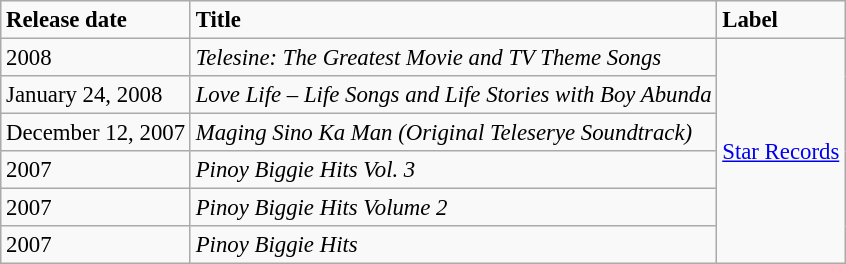<table class="wikitable" style="font-size: 95%;">
<tr>
<td><strong>Release date</strong></td>
<td><strong>Title</strong></td>
<td><strong>Label</strong></td>
</tr>
<tr>
<td>2008</td>
<td><em>Telesine: The Greatest Movie and TV Theme Songs</em></td>
<td rowspan="6"><a href='#'>Star Records</a></td>
</tr>
<tr>
<td>January 24, 2008</td>
<td><em>Love Life – Life Songs and Life Stories with Boy Abunda</em></td>
</tr>
<tr>
<td>December 12, 2007</td>
<td><em>Maging Sino Ka Man (Original Teleserye Soundtrack)</em></td>
</tr>
<tr>
<td>2007</td>
<td><em>Pinoy Biggie Hits Vol. 3</em></td>
</tr>
<tr>
<td>2007</td>
<td><em>Pinoy Biggie Hits Volume 2</em></td>
</tr>
<tr>
<td>2007</td>
<td><em>Pinoy Biggie Hits</em></td>
</tr>
</table>
